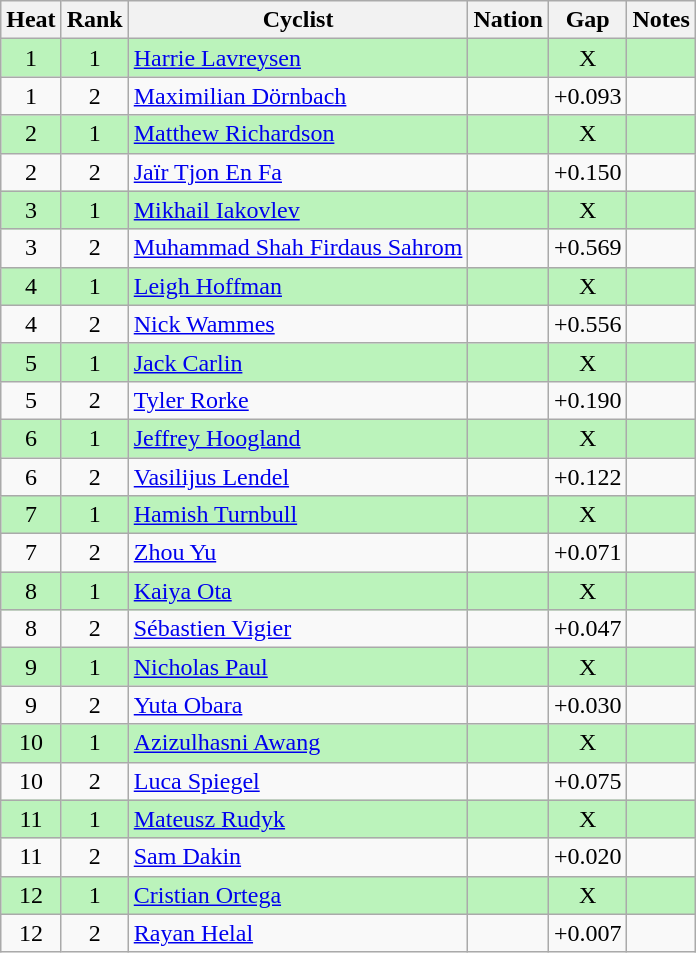<table class="wikitable sortable" style="text-align:center">
<tr>
<th>Heat</th>
<th>Rank</th>
<th>Cyclist</th>
<th>Nation</th>
<th>Gap</th>
<th>Notes</th>
</tr>
<tr bgcolor=#bbf3bb>
<td>1</td>
<td>1</td>
<td align=left><a href='#'>Harrie Lavreysen</a></td>
<td align=left></td>
<td>X</td>
<td></td>
</tr>
<tr>
<td>1</td>
<td>2</td>
<td align=left><a href='#'>Maximilian Dörnbach</a></td>
<td align=left></td>
<td>+0.093</td>
<td></td>
</tr>
<tr bgcolor=#bbf3bb>
<td>2</td>
<td>1</td>
<td align=left><a href='#'>Matthew Richardson</a></td>
<td align=left></td>
<td>X</td>
<td></td>
</tr>
<tr>
<td>2</td>
<td>2</td>
<td align=left><a href='#'>Jaïr Tjon En Fa</a></td>
<td align=left></td>
<td>+0.150</td>
<td></td>
</tr>
<tr bgcolor=#bbf3bb>
<td>3</td>
<td>1</td>
<td align=left><a href='#'>Mikhail Iakovlev</a></td>
<td align=left></td>
<td>X</td>
<td></td>
</tr>
<tr>
<td>3</td>
<td>2</td>
<td align=left><a href='#'>Muhammad Shah Firdaus Sahrom</a></td>
<td align=left></td>
<td>+0.569</td>
<td></td>
</tr>
<tr bgcolor=#bbf3bb>
<td>4</td>
<td>1</td>
<td align=left><a href='#'>Leigh Hoffman</a></td>
<td align=left></td>
<td>X</td>
<td></td>
</tr>
<tr>
<td>4</td>
<td>2</td>
<td align=left><a href='#'>Nick Wammes</a></td>
<td align=left></td>
<td>+0.556</td>
<td></td>
</tr>
<tr bgcolor=#bbf3bb>
<td>5</td>
<td>1</td>
<td align=left><a href='#'>Jack Carlin</a></td>
<td align=left></td>
<td>X</td>
<td></td>
</tr>
<tr>
<td>5</td>
<td>2</td>
<td align=left><a href='#'>Tyler Rorke</a></td>
<td align=left></td>
<td>+0.190</td>
<td></td>
</tr>
<tr bgcolor=#bbf3bb>
<td>6</td>
<td>1</td>
<td align=left><a href='#'>Jeffrey Hoogland</a></td>
<td align=left></td>
<td>X</td>
<td></td>
</tr>
<tr>
<td>6</td>
<td>2</td>
<td align=left><a href='#'>Vasilijus Lendel</a></td>
<td align=left></td>
<td>+0.122</td>
<td></td>
</tr>
<tr bgcolor=#bbf3bb>
<td>7</td>
<td>1</td>
<td align=left><a href='#'>Hamish Turnbull</a></td>
<td align=left></td>
<td>X</td>
<td></td>
</tr>
<tr>
<td>7</td>
<td>2</td>
<td align=left><a href='#'>Zhou Yu</a></td>
<td align=left></td>
<td>+0.071</td>
<td></td>
</tr>
<tr bgcolor=#bbf3bb>
<td>8</td>
<td>1</td>
<td align=left><a href='#'>Kaiya Ota</a></td>
<td align=left></td>
<td>X</td>
<td></td>
</tr>
<tr>
<td>8</td>
<td>2</td>
<td align=left><a href='#'>Sébastien Vigier</a></td>
<td align=left></td>
<td>+0.047</td>
<td></td>
</tr>
<tr bgcolor=#bbf3bb>
<td>9</td>
<td>1</td>
<td align=left><a href='#'>Nicholas Paul</a></td>
<td align=left></td>
<td>X</td>
<td></td>
</tr>
<tr>
<td>9</td>
<td>2</td>
<td align=left><a href='#'>Yuta Obara</a></td>
<td align=left></td>
<td>+0.030</td>
<td></td>
</tr>
<tr bgcolor=#bbf3bb>
<td>10</td>
<td>1</td>
<td align=left><a href='#'>Azizulhasni Awang</a></td>
<td align=left></td>
<td>X</td>
<td></td>
</tr>
<tr>
<td>10</td>
<td>2</td>
<td align=left><a href='#'>Luca Spiegel</a></td>
<td align=left></td>
<td>+0.075</td>
<td></td>
</tr>
<tr bgcolor=#bbf3bb>
<td>11</td>
<td>1</td>
<td align=left><a href='#'>Mateusz Rudyk</a></td>
<td align=left></td>
<td>X</td>
<td></td>
</tr>
<tr>
<td>11</td>
<td>2</td>
<td align=left><a href='#'>Sam Dakin</a></td>
<td align=left></td>
<td>+0.020</td>
<td></td>
</tr>
<tr bgcolor=#bbf3bb>
<td>12</td>
<td>1</td>
<td align=left><a href='#'>Cristian Ortega</a></td>
<td align=left></td>
<td>X</td>
<td></td>
</tr>
<tr>
<td>12</td>
<td>2</td>
<td align=left><a href='#'>Rayan Helal</a></td>
<td align=left></td>
<td>+0.007</td>
<td></td>
</tr>
</table>
